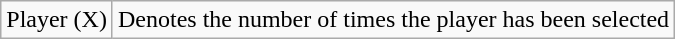<table class="wikitable">
<tr>
<td>Player (X)</td>
<td>Denotes the number of times the player has been selected</td>
</tr>
</table>
